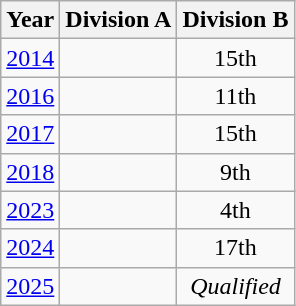<table class="wikitable" style="text-align:center">
<tr>
<th>Year</th>
<th>Division A</th>
<th>Division B</th>
</tr>
<tr>
<td><a href='#'>2014</a></td>
<td></td>
<td>15th</td>
</tr>
<tr>
<td><a href='#'>2016</a></td>
<td></td>
<td>11th</td>
</tr>
<tr>
<td><a href='#'>2017</a></td>
<td></td>
<td>15th</td>
</tr>
<tr>
<td><a href='#'>2018</a></td>
<td></td>
<td>9th</td>
</tr>
<tr>
<td><a href='#'>2023</a></td>
<td></td>
<td>4th</td>
</tr>
<tr>
<td><a href='#'>2024</a></td>
<td></td>
<td>17th</td>
</tr>
<tr>
<td><a href='#'>2025</a></td>
<td></td>
<td><em>Qualified</em></td>
</tr>
</table>
